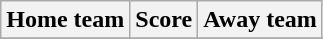<table class="wikitable" style="text-align: center">
<tr>
<th>Home team</th>
<th>Score</th>
<th>Away team</th>
</tr>
<tr>
</tr>
</table>
